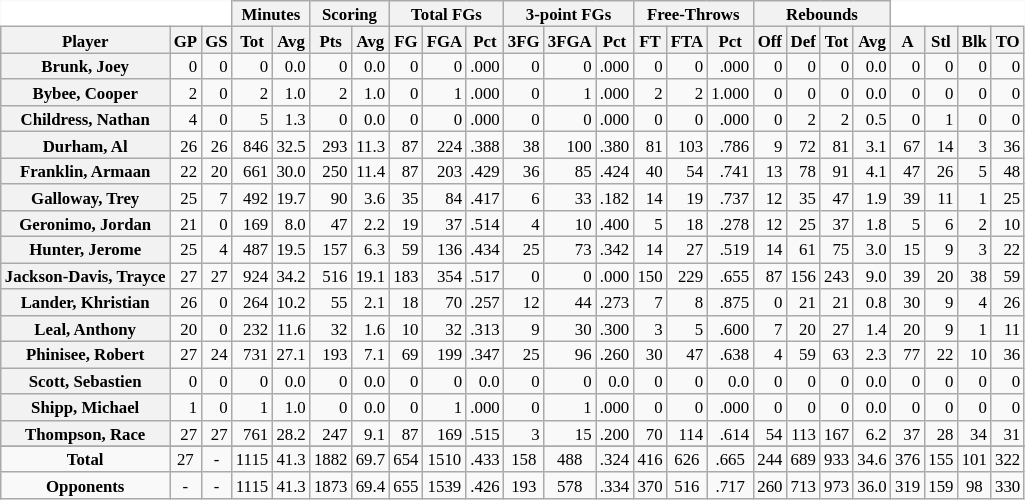<table class="wikitable sortable" border="1" style="font-size:70%;">
<tr>
<th colspan="3" style="border-top-style:hidden; border-left-style:hidden; background: white;"></th>
<th colspan="2" style=>Minutes</th>
<th colspan="2" style=>Scoring</th>
<th colspan="3" style=>Total FGs</th>
<th colspan="3" style=>3-point FGs</th>
<th colspan="3" style=>Free-Throws</th>
<th colspan="4" style=>Rebounds</th>
<th colspan="4" style="border-top-style:hidden; border-right-style:hidden; background: white;"></th>
</tr>
<tr>
<th scope="col" style=>Player</th>
<th scope="col" style=>GP</th>
<th scope="col" style=>GS</th>
<th scope="col" style=>Tot</th>
<th scope="col" style=>Avg</th>
<th scope="col" style=>Pts</th>
<th scope="col" style=>Avg</th>
<th scope="col" style=>FG</th>
<th scope="col" style=>FGA</th>
<th scope="col" style=>Pct</th>
<th scope="col" style=>3FG</th>
<th scope="col" style=>3FGA</th>
<th scope="col" style=>Pct</th>
<th scope="col" style=>FT</th>
<th scope="col" style=>FTA</th>
<th scope="col" style=>Pct</th>
<th scope="col" style=>Off</th>
<th scope="col" style=>Def</th>
<th scope="col" style=>Tot</th>
<th scope="col" style=>Avg</th>
<th scope="col" style=>A</th>
<th scope="col" style=>Stl</th>
<th scope="col" style=>Blk</th>
<th scope="col" style=>TO</th>
</tr>
<tr>
<th style=white-space:nowrap>Brunk, Joey</th>
<td align="right">0</td>
<td align="right">0</td>
<td align="right">0</td>
<td align="right">0.0</td>
<td align="right">0</td>
<td align="right">0.0</td>
<td align="right">0</td>
<td align="right">0</td>
<td align="right">.000</td>
<td align="right">0</td>
<td align="right">0</td>
<td align="right">.000</td>
<td align="right">0</td>
<td align="right">0</td>
<td align="right">.000</td>
<td align="right">0</td>
<td align="right">0</td>
<td align="right">0</td>
<td align="right">0.0</td>
<td align="right">0</td>
<td align="right">0</td>
<td align="right">0</td>
<td align="right">0</td>
</tr>
<tr>
<th style=white-space:nowrap>Bybee, Cooper</th>
<td align="right">2</td>
<td align="right">0</td>
<td align="right">2</td>
<td align="right">1.0</td>
<td align="right">2</td>
<td align="right">1.0</td>
<td align="right">0</td>
<td align="right">1</td>
<td align="right">.000</td>
<td align="right">0</td>
<td align="right">1</td>
<td align="right">.000</td>
<td align="right">2</td>
<td align="right">2</td>
<td align="right" style=>1.000</td>
<td align="right">0</td>
<td align="right">0</td>
<td align="right">0</td>
<td align="right">0.0</td>
<td align="right">0</td>
<td align="right">0</td>
<td align="right">0</td>
<td align="right">0</td>
</tr>
<tr>
<th style=white-space:nowrap>Childress, Nathan</th>
<td align="right">4</td>
<td align="right">0</td>
<td align="right">5</td>
<td align="right">1.3</td>
<td align="right">0</td>
<td align="right">0.0</td>
<td align="right">0</td>
<td align="right">0</td>
<td align="right">.000</td>
<td align="right">0</td>
<td align="right">0</td>
<td align="right">.000</td>
<td align="right">0</td>
<td align="right">0</td>
<td align="right">.000</td>
<td align="right">0</td>
<td align="right">2</td>
<td align="right">2</td>
<td align="right">0.5</td>
<td align="right">0</td>
<td align="right">1</td>
<td align="right">0</td>
<td align="right">0</td>
</tr>
<tr>
<th style=white-space:nowrap>Durham, Al</th>
<td align="right">26</td>
<td align="right">26</td>
<td align="right">846</td>
<td align="right">32.5</td>
<td align="right">293</td>
<td align="right">11.3</td>
<td align="right">87</td>
<td align="right">224</td>
<td align="right">.388</td>
<td align="right" style=>38</td>
<td align="right" style=>100</td>
<td align="right">.380</td>
<td align="right">81</td>
<td align="right">103</td>
<td align="right">.786</td>
<td align="right">9</td>
<td align="right">72</td>
<td align="right">81</td>
<td align="right">3.1</td>
<td align="right">67</td>
<td align="right">14</td>
<td align="right">3</td>
<td align="right">36</td>
</tr>
<tr>
<th style=white-space:nowrap>Franklin, Armaan</th>
<td align="right">22</td>
<td align="right">20</td>
<td align="right">661</td>
<td align="right">30.0</td>
<td align="right">250</td>
<td align="right">11.4</td>
<td align="right">87</td>
<td align="right">203</td>
<td align="right">.429</td>
<td align="right">36</td>
<td align="right">85</td>
<td align="right" style=>.424</td>
<td align="right">40</td>
<td align="right">54</td>
<td align="right">.741</td>
<td align="right">13</td>
<td align="right">78</td>
<td align="right">91</td>
<td align="right">4.1</td>
<td align="right">47</td>
<td align="right">26</td>
<td align="right">5</td>
<td align="right">48</td>
</tr>
<tr>
<th style=white-space:nowrap>Galloway, Trey</th>
<td align="right">25</td>
<td align="right">7</td>
<td align="right">492</td>
<td align="right">19.7</td>
<td align="right">90</td>
<td align="right">3.6</td>
<td align="right">35</td>
<td align="right">84</td>
<td align="right">.417</td>
<td align="right">6</td>
<td align="right">33</td>
<td align="right">.182</td>
<td align="right">14</td>
<td align="right">19</td>
<td align="right">.737</td>
<td align="right">12</td>
<td align="right">35</td>
<td align="right">47</td>
<td align="right">1.9</td>
<td align="right">39</td>
<td align="right">11</td>
<td align="right">1</td>
<td align="right">25</td>
</tr>
<tr>
<th style=white-space:nowrap>Geronimo, Jordan</th>
<td align="right">21</td>
<td align="right">0</td>
<td align="right">169</td>
<td align="right">8.0</td>
<td align="right">47</td>
<td align="right">2.2</td>
<td align="right">19</td>
<td align="right">37</td>
<td align="right">.514</td>
<td align="right">4</td>
<td align="right">10</td>
<td align="right">.400</td>
<td align="right">5</td>
<td align="right">18</td>
<td align="right">.278</td>
<td align="right">12</td>
<td align="right">25</td>
<td align="right">37</td>
<td align="right">1.8</td>
<td align="right">5</td>
<td align="right">6</td>
<td align="right">2</td>
<td align="right">10</td>
</tr>
<tr>
<th style=white-space:nowrap>Hunter, Jerome</th>
<td align="right">25</td>
<td align="right">4</td>
<td align="right">487</td>
<td align="right">19.5</td>
<td align="right">157</td>
<td align="right">6.3</td>
<td align="right">59</td>
<td align="right">136</td>
<td align="right">.434</td>
<td align="right">25</td>
<td align="right">73</td>
<td align="right">.342</td>
<td align="right">14</td>
<td align="right">27</td>
<td align="right">.519</td>
<td align="right">14</td>
<td align="right">61</td>
<td align="right">75</td>
<td align="right">3.0</td>
<td align="right">15</td>
<td align="right">9</td>
<td align="right">3</td>
<td align="right">22</td>
</tr>
<tr>
<th style=white-space:nowrap>Jackson-Davis, Trayce</th>
<td align="right" style=>27</td>
<td align="right" style=>27</td>
<td align="right" style=>924</td>
<td align="right" style=>34.2</td>
<td align="right" style=>516</td>
<td align="right" style=>19.1</td>
<td align="right" style=>183</td>
<td align="right" style=>354</td>
<td align="right" style=>.517</td>
<td align="right">0</td>
<td align="right">0</td>
<td align="right">.000</td>
<td align="right" style=>150</td>
<td align="right" style=>229</td>
<td align="right">.655</td>
<td align="right" style=>87</td>
<td align="right" style=>156</td>
<td align="right" style=>243</td>
<td align="right" style=>9.0</td>
<td align="right">39</td>
<td align="right">20</td>
<td align="right" style=>38</td>
<td align="right" style=>59</td>
</tr>
<tr>
<th style=white-space:nowrap>Lander, Khristian</th>
<td align="right">26</td>
<td align="right">0</td>
<td align="right">264</td>
<td align="right">10.2</td>
<td align="right">55</td>
<td align="right">2.1</td>
<td align="right">18</td>
<td align="right">70</td>
<td align="right">.257</td>
<td align="right">12</td>
<td align="right">44</td>
<td align="right">.273</td>
<td align="right">7</td>
<td align="right">8</td>
<td align="right">.875</td>
<td align="right">0</td>
<td align="right">21</td>
<td align="right">21</td>
<td align="right">0.8</td>
<td align="right">30</td>
<td align="right">9</td>
<td align="right">4</td>
<td align="right">26</td>
</tr>
<tr>
<th style=white-space:nowrap>Leal, Anthony</th>
<td align="right">20</td>
<td align="right">0</td>
<td align="right">232</td>
<td align="right">11.6</td>
<td align="right">32</td>
<td align="right">1.6</td>
<td align="right">10</td>
<td align="right">32</td>
<td align="right">.313</td>
<td align="right">9</td>
<td align="right">30</td>
<td align="right">.300</td>
<td align="right">3</td>
<td align="right">5</td>
<td align="right">.600</td>
<td align="right">7</td>
<td align="right">20</td>
<td align="right">27</td>
<td align="right">1.4</td>
<td align="right">20</td>
<td align="right">9</td>
<td align="right">1</td>
<td align="right">11</td>
</tr>
<tr>
<th style=white-space:nowrap>Phinisee, Robert</th>
<td align="right" style=>27</td>
<td align="right">24</td>
<td align="right">731</td>
<td align="right">27.1</td>
<td align="right">193</td>
<td align="right">7.1</td>
<td align="right">69</td>
<td align="right">199</td>
<td align="right">.347</td>
<td align="right">25</td>
<td align="right">96</td>
<td align="right">.260</td>
<td align="right">30</td>
<td align="right">47</td>
<td align="right">.638</td>
<td align="right">4</td>
<td align="right">59</td>
<td align="right">63</td>
<td align="right">2.3</td>
<td align="right" style=>77</td>
<td align="right">22</td>
<td align="right">10</td>
<td align="right">36</td>
</tr>
<tr>
<th style=white-space:nowrap>Scott, Sebastien</th>
<td align="right">0</td>
<td align="right">0</td>
<td align="right">0</td>
<td align="right">0.0</td>
<td align="right">0</td>
<td align="right">0.0</td>
<td align="right">0</td>
<td align="right">0</td>
<td align="right">0.0</td>
<td align="right">0</td>
<td align="right">0</td>
<td align="right">0.0</td>
<td align="right">0</td>
<td align="right">0</td>
<td align="right">0.0</td>
<td align="right">0</td>
<td align="right">0</td>
<td align="right">0</td>
<td align="right">0.0</td>
<td align="right">0</td>
<td align="right">0</td>
<td align="right">0</td>
<td align="right">0</td>
</tr>
<tr>
<th style=white-space:nowrap>Shipp, Michael</th>
<td align="right">1</td>
<td align="right">0</td>
<td align="right">1</td>
<td align="right">1.0</td>
<td align="right">0</td>
<td align="right">0.0</td>
<td align="right">0</td>
<td align="right">1</td>
<td align="right">.000</td>
<td align="right">0</td>
<td align="right">1</td>
<td align="right">.000</td>
<td align="right">0</td>
<td align="right">0</td>
<td align="right">.000</td>
<td align="right">0</td>
<td align="right">0</td>
<td align="right">0</td>
<td align="right">0.0</td>
<td align="right">0</td>
<td align="right">0</td>
<td align="right">0</td>
<td align="right">0</td>
</tr>
<tr>
<th style=white-space:nowrap>Thompson, Race</th>
<td align="right" style=>27</td>
<td align="right" style=>27</td>
<td align="right">761</td>
<td align="right">28.2</td>
<td align="right">247</td>
<td align="right">9.1</td>
<td align="right">87</td>
<td align="right">169</td>
<td align="right">.515</td>
<td align="right">3</td>
<td align="right">15</td>
<td align="right">.200</td>
<td align="right">70</td>
<td align="right">114</td>
<td align="right">.614</td>
<td align="right">54</td>
<td align="right">113</td>
<td align="right">167</td>
<td align="right">6.2</td>
<td align="right">37</td>
<td align="right" style=>28</td>
<td align="right">34</td>
<td align="right">31</td>
</tr>
<tr>
</tr>
<tr class="sortbottom">
<td align="center" style=><strong>Total</strong></td>
<td align="center" style=>27</td>
<td align="center" style=>-</td>
<td align="center" style=>1115</td>
<td align="center" style=>41.3</td>
<td align="center" style=>1882</td>
<td align="center" style=>69.7</td>
<td align="center" style=>654</td>
<td align="center" style=>1510</td>
<td align="center" style=>.433</td>
<td align="center" style=>158</td>
<td align="center" style=>488</td>
<td align="center" style=>.324</td>
<td align="center" style=>416</td>
<td align="center" style=>626</td>
<td align="center" style=>.665</td>
<td align="center" style=>244</td>
<td align="center" style=>689</td>
<td align="center" style=>933</td>
<td align="center" style=>34.6</td>
<td align="center" style=>376</td>
<td align="center" style=>155</td>
<td align="center" style=>101</td>
<td align="center" style=>322</td>
</tr>
<tr class="sortbottom">
<td align="center"><strong>Opponents</strong></td>
<td align="center">-</td>
<td align="center">-</td>
<td align="center">1115</td>
<td align="center">41.3</td>
<td align="center">1873</td>
<td align="center">69.4</td>
<td align="center">655</td>
<td align="center">1539</td>
<td align="center">.426</td>
<td align="center">193</td>
<td align="center">578</td>
<td align="center">.334</td>
<td align="center">370</td>
<td align="center">516</td>
<td align="center">.717</td>
<td align="center">260</td>
<td align="center">713</td>
<td align="center">973</td>
<td align="center">36.0</td>
<td align="center">319</td>
<td align="center">159</td>
<td align="center">98</td>
<td align="center">330</td>
</tr>
</table>
